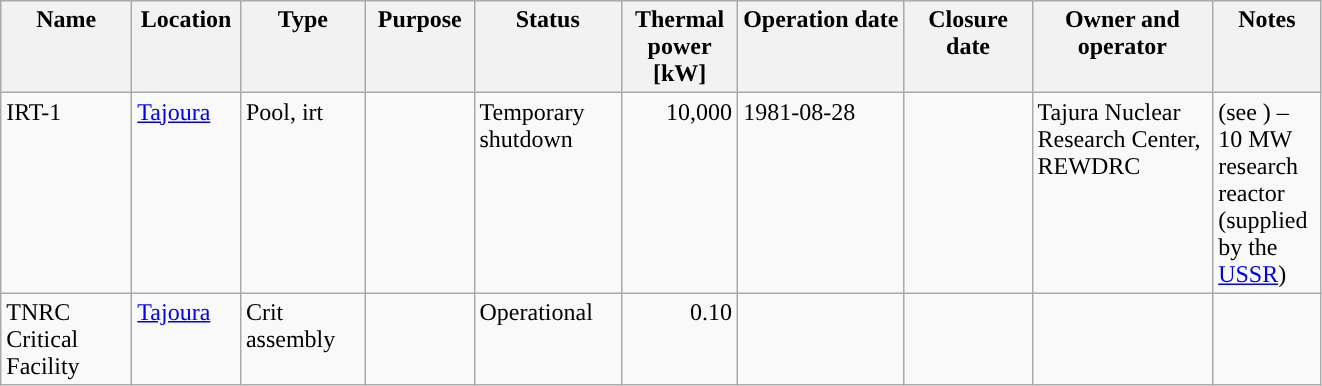<table class="wikitable" >
<tr valign="top">
<th width="80">Name</th>
<th width="65">Location</th>
<th width="76">Type</th>
<th width="65">Purpose</th>
<th width="91">Status</th>
<th width="70“">Thermal power [kW]</th>
<th width=„67“>Operation date</th>
<th width="78“">Closure date</th>
<th width="113“">Owner and operator</th>
<th width="65">Notes</th>
</tr>
<tr valign="top">
<td>IRT-1</td>
<td><a href='#'>Tajoura</a></td>
<td>Pool, irt</td>
<td></td>
<td>Temporary shutdown</td>
<td align="right">10,000</td>
<td>1981-08-28</td>
<td></td>
<td>Tajura Nuclear Research Center, REWDRC</td>
<td>(see ) – 10 MW research reactor (supplied by the <a href='#'>USSR</a>)</td>
</tr>
<tr valign="top">
<td>TNRC Critical Facility</td>
<td><a href='#'>Tajoura</a></td>
<td>Crit assembly</td>
<td></td>
<td>Operational</td>
<td align="right">0.10</td>
<td> </td>
<td></td>
<td></td>
<td></td>
</tr>
</table>
